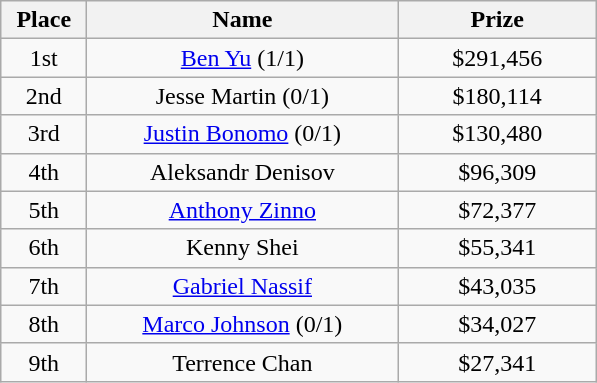<table class="wikitable">
<tr>
<th width="50">Place</th>
<th width="200">Name</th>
<th width="125">Prize</th>
</tr>
<tr>
<td align = "center">1st</td>
<td align = "center"><a href='#'>Ben Yu</a> (1/1)</td>
<td align = "center">$291,456</td>
</tr>
<tr>
<td align = "center">2nd</td>
<td align = "center">Jesse Martin (0/1)</td>
<td align = "center">$180,114</td>
</tr>
<tr>
<td align = "center">3rd</td>
<td align = "center"><a href='#'>Justin Bonomo</a> (0/1)</td>
<td align = "center">$130,480</td>
</tr>
<tr>
<td align = "center">4th</td>
<td align = "center">Aleksandr Denisov</td>
<td align = "center">$96,309</td>
</tr>
<tr>
<td align = "center">5th</td>
<td align = "center"><a href='#'>Anthony Zinno</a></td>
<td align = "center">$72,377</td>
</tr>
<tr>
<td align = "center">6th</td>
<td align = "center">Kenny Shei</td>
<td align = "center">$55,341</td>
</tr>
<tr>
<td align = "center">7th</td>
<td align = "center"><a href='#'>Gabriel Nassif</a></td>
<td align = "center">$43,035</td>
</tr>
<tr>
<td align = "center">8th</td>
<td align = "center"><a href='#'>Marco Johnson</a> (0/1)</td>
<td align = "center">$34,027</td>
</tr>
<tr>
<td align = "center">9th</td>
<td align = "center">Terrence Chan</td>
<td align = "center">$27,341</td>
</tr>
</table>
